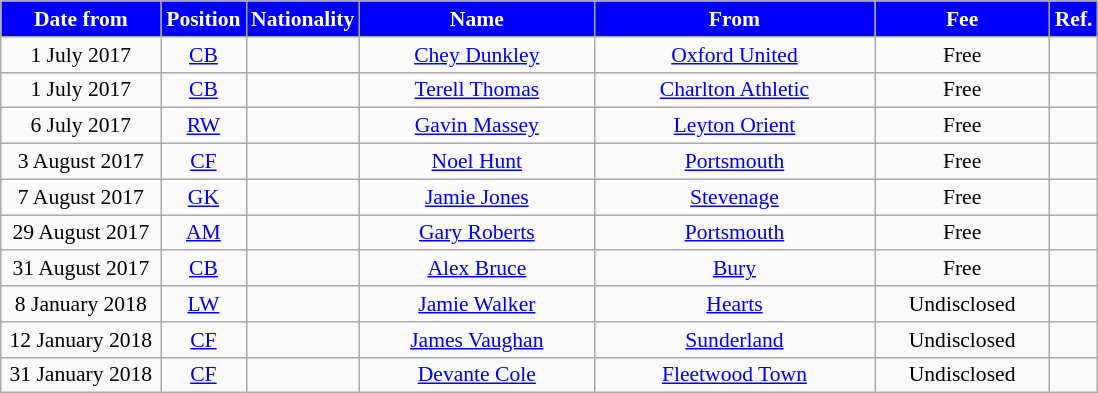<table class="wikitable" style="text-align:center; font-size:90%; ">
<tr>
<th style="background:#0000FF; color:#FFFFFF; width:100px;">Date from</th>
<th style="background:#0000FF; color:#FFFFFF; width:50px;">Position</th>
<th style="background:#0000FF; color:#FFFFFF; width:50px;">Nationality</th>
<th style="background:#0000FF; color:#FFFFFF; width:150px;">Name</th>
<th style="background:#0000FF; color:#FFFFFF; width:180px;">From</th>
<th style="background:#0000FF; color:#FFFFFF; width:110px;">Fee</th>
<th style="background:#0000FF; color:#FFFFFF; width:25px;">Ref.</th>
</tr>
<tr>
<td>1 July 2017</td>
<td><a href='#'>CB</a></td>
<td></td>
<td><a href='#'>Chey Dunkley</a></td>
<td><a href='#'>Oxford United</a></td>
<td>Free</td>
<td></td>
</tr>
<tr>
<td>1 July 2017</td>
<td><a href='#'>CB</a></td>
<td></td>
<td><a href='#'>Terell Thomas</a></td>
<td><a href='#'>Charlton Athletic</a></td>
<td>Free</td>
<td></td>
</tr>
<tr>
<td>6 July 2017</td>
<td><a href='#'>RW</a></td>
<td></td>
<td><a href='#'>Gavin Massey</a></td>
<td><a href='#'>Leyton Orient</a></td>
<td>Free</td>
<td></td>
</tr>
<tr>
<td>3 August 2017</td>
<td><a href='#'>CF</a></td>
<td></td>
<td><a href='#'>Noel Hunt</a></td>
<td><a href='#'>Portsmouth</a></td>
<td>Free</td>
<td></td>
</tr>
<tr>
<td>7 August 2017</td>
<td><a href='#'>GK</a></td>
<td></td>
<td><a href='#'>Jamie Jones</a></td>
<td><a href='#'>Stevenage</a></td>
<td>Free</td>
<td></td>
</tr>
<tr>
<td>29 August 2017</td>
<td><a href='#'>AM</a></td>
<td></td>
<td><a href='#'>Gary Roberts</a></td>
<td><a href='#'>Portsmouth</a></td>
<td>Free</td>
<td></td>
</tr>
<tr>
<td>31 August 2017</td>
<td><a href='#'>CB</a></td>
<td></td>
<td><a href='#'>Alex Bruce</a></td>
<td><a href='#'>Bury</a></td>
<td>Free</td>
<td></td>
</tr>
<tr>
<td>8 January 2018</td>
<td><a href='#'>LW</a></td>
<td></td>
<td><a href='#'>Jamie Walker</a></td>
<td><a href='#'>Hearts</a></td>
<td>Undisclosed</td>
<td></td>
</tr>
<tr>
<td>12 January 2018</td>
<td><a href='#'>CF</a></td>
<td></td>
<td><a href='#'>James Vaughan</a></td>
<td><a href='#'>Sunderland</a></td>
<td>Undisclosed</td>
<td></td>
</tr>
<tr>
<td>31 January 2018</td>
<td><a href='#'>CF</a></td>
<td></td>
<td><a href='#'>Devante Cole</a></td>
<td><a href='#'>Fleetwood Town</a></td>
<td>Undisclosed</td>
<td></td>
</tr>
</table>
